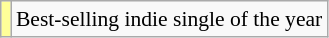<table class="wikitable plainrowheaders" style="font-size:90%;">
<tr>
<td bgcolor=#FFFF99 align=center></td>
<td>Best-selling indie single of the year</td>
</tr>
</table>
